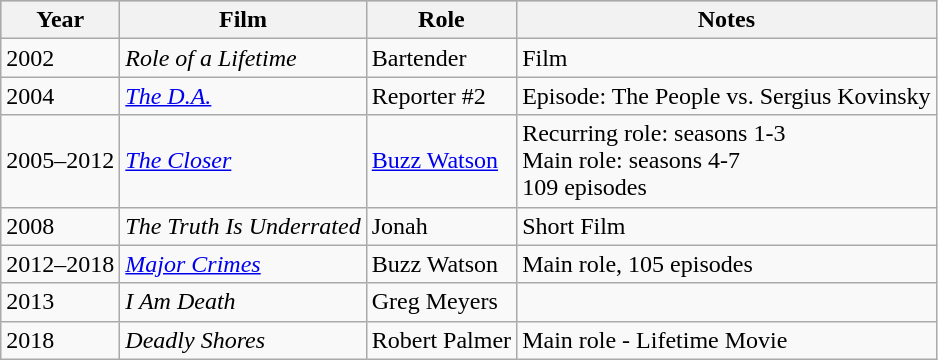<table class="wikitable">
<tr style="background:#b0c4de; text-align:center;">
<th>Year</th>
<th>Film</th>
<th>Role</th>
<th>Notes</th>
</tr>
<tr>
<td>2002</td>
<td><em>Role of a Lifetime</em></td>
<td>Bartender</td>
<td>Film</td>
</tr>
<tr>
<td>2004</td>
<td><em><a href='#'>The D.A.</a></em></td>
<td>Reporter #2</td>
<td>Episode: The People vs. Sergius Kovinsky</td>
</tr>
<tr>
<td>2005–2012</td>
<td><em><a href='#'>The Closer</a></em></td>
<td><a href='#'>Buzz Watson</a></td>
<td>Recurring role: seasons 1-3<br>Main role: seasons 4-7<br>109 episodes</td>
</tr>
<tr>
<td>2008</td>
<td><em>The Truth Is Underrated</em></td>
<td>Jonah</td>
<td>Short Film</td>
</tr>
<tr>
<td>2012–2018</td>
<td><em><a href='#'>Major Crimes</a></em></td>
<td>Buzz Watson</td>
<td>Main role, 105 episodes</td>
</tr>
<tr>
<td>2013</td>
<td><em>I Am Death</em></td>
<td>Greg Meyers</td>
<td></td>
</tr>
<tr>
<td>2018</td>
<td><em>Deadly Shores</em></td>
<td>Robert Palmer</td>
<td>Main role - Lifetime Movie</td>
</tr>
</table>
